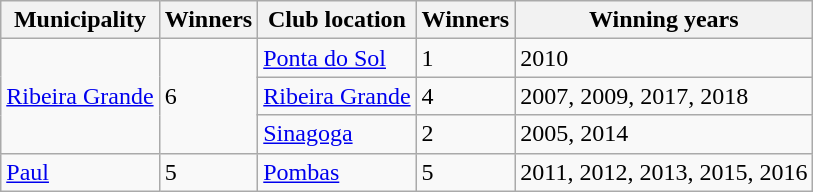<table class="wikitable">
<tr>
<th>Municipality</th>
<th>Winners</th>
<th>Club location</th>
<th>Winners</th>
<th>Winning years</th>
</tr>
<tr>
<td rowspan=3><a href='#'>Ribeira Grande</a></td>
<td rowspan=3>6</td>
<td><a href='#'>Ponta do Sol</a></td>
<td>1</td>
<td>2010</td>
</tr>
<tr>
<td><a href='#'>Ribeira Grande</a></td>
<td>4</td>
<td>2007, 2009, 2017, 2018</td>
</tr>
<tr>
<td><a href='#'>Sinagoga</a></td>
<td>2</td>
<td>2005, 2014</td>
</tr>
<tr>
<td><a href='#'>Paul</a></td>
<td>5</td>
<td><a href='#'>Pombas</a></td>
<td>5</td>
<td>2011, 2012, 2013, 2015, 2016</td>
</tr>
</table>
